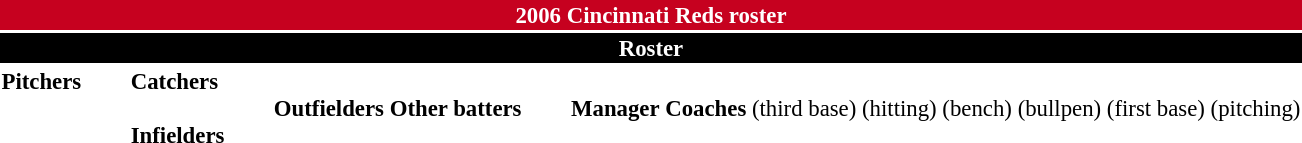<table class="toccolours" style="font-size: 95%;">
<tr>
<th colspan="10" style="background-color: #c6011f; color: #FFFFFF; text-align: center;">2006 Cincinnati Reds roster</th>
</tr>
<tr>
<td colspan="7" style="background-color: black; color: #FFFFFF; text-align: center;"><strong>Roster</strong></td>
</tr>
<tr>
<td valign="top"><strong>Pitchers</strong><br>



























</td>
<td width="25px"></td>
<td valign="top"><strong>Catchers</strong><br><br>

<strong>Infielders</strong>









</td>
<td width="25px"></td>
<td valign="top"><br><strong>Outfielders</strong>











<strong>Other batters</strong>
</td>
<td width="25px"></td>
<td valign="top"><br><strong>Manager</strong>

<strong>Coaches</strong>
 (third base)
 (hitting)
 (bench)
 (bullpen)
 (first base)
 (pitching)</td>
</tr>
</table>
